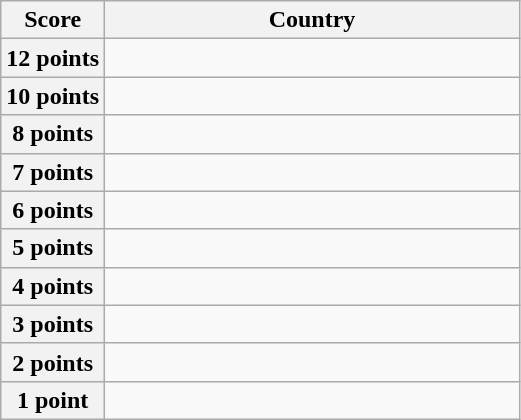<table class="wikitable">
<tr>
<th width="20%" scope="col">Score</th>
<th scope="col">Country</th>
</tr>
<tr>
<th scope="row">12 points</th>
<td></td>
</tr>
<tr>
<th scope="row">10 points</th>
<td></td>
</tr>
<tr>
<th scope="row">8 points</th>
<td></td>
</tr>
<tr>
<th scope="row">7 points</th>
<td></td>
</tr>
<tr>
<th scope="row">6 points</th>
<td></td>
</tr>
<tr>
<th scope="row">5 points</th>
<td></td>
</tr>
<tr>
<th scope="row">4 points</th>
<td></td>
</tr>
<tr>
<th scope="row">3 points</th>
<td></td>
</tr>
<tr>
<th scope="row">2 points</th>
<td></td>
</tr>
<tr>
<th scope="row">1 point</th>
<td></td>
</tr>
</table>
